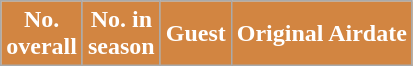<table class="wikitable plainrowheaders">
<tr bgcolor="#CCCCCC">
<th style="background:#D28541; color:white;">No. <br> overall</th>
<th style="background:#D28541; color:white;">No. in <br> season</th>
<th style="background:#D28541; color:white;">Guest</th>
<th style="background:#D28541; color:white;">Original Airdate<br>




</th>
</tr>
</table>
